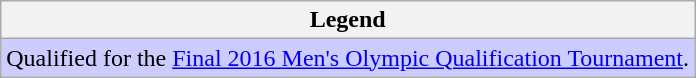<table class="wikitable">
<tr>
<th>Legend</th>
</tr>
<tr bgcolor=ccccff>
<td>Qualified for the <a href='#'>Final 2016 Men's Olympic Qualification Tournament</a>.</td>
</tr>
</table>
